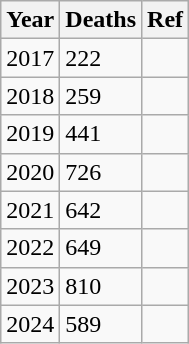<table class="wikitable">
<tr>
<th>Year</th>
<th>Deaths</th>
<th>Ref</th>
</tr>
<tr>
<td>2017</td>
<td>222</td>
<td></td>
</tr>
<tr>
<td>2018</td>
<td>259</td>
<td></td>
</tr>
<tr>
<td>2019</td>
<td>441</td>
<td></td>
</tr>
<tr>
<td>2020</td>
<td>726</td>
<td></td>
</tr>
<tr>
<td>2021</td>
<td>642</td>
<td></td>
</tr>
<tr>
<td>2022</td>
<td>649</td>
<td></td>
</tr>
<tr>
<td>2023</td>
<td>810</td>
<td></td>
</tr>
<tr>
<td>2024</td>
<td>589</td>
<td></td>
</tr>
</table>
